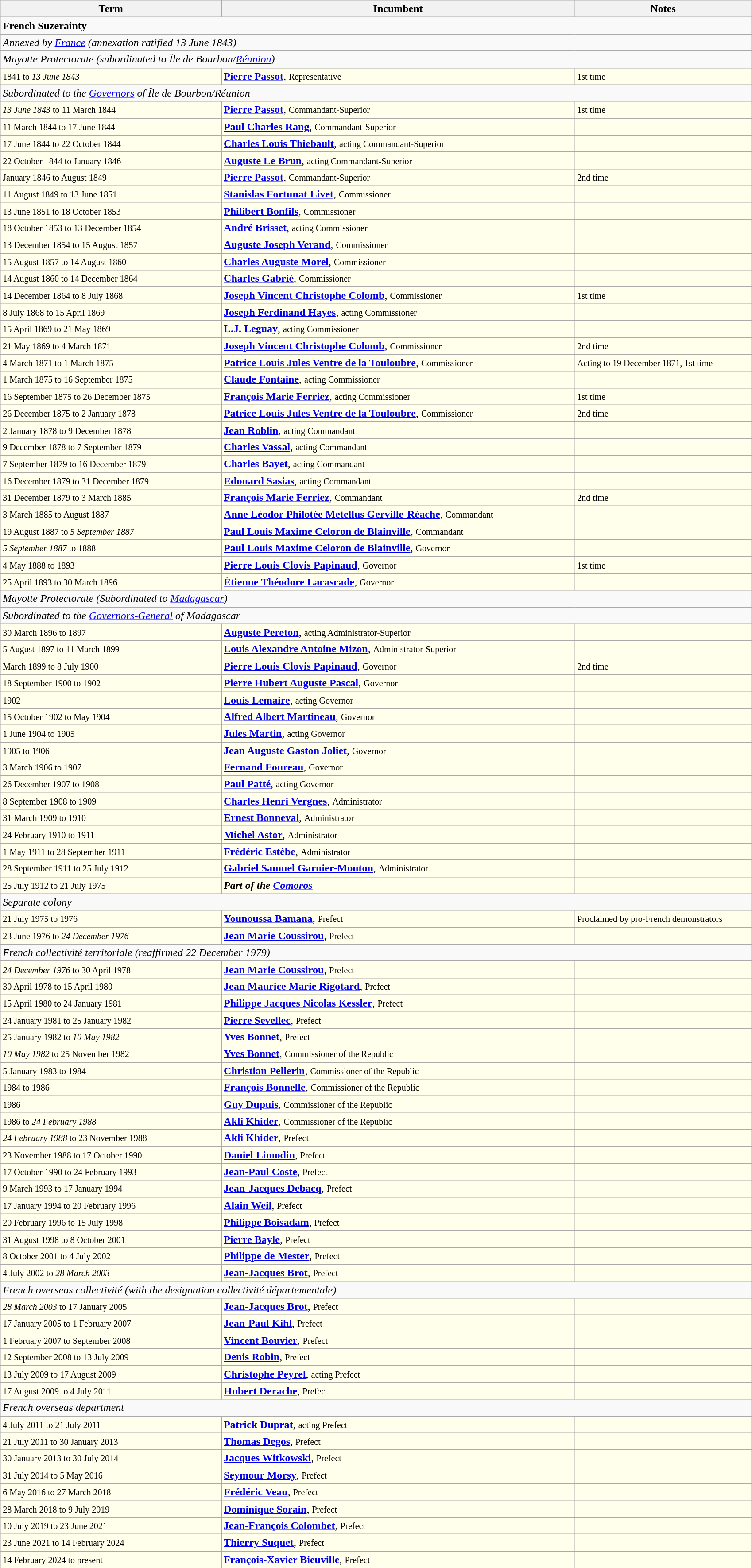<table class="wikitable">
<tr>
<th width="25%" align=left>Term</th>
<th width="40%" align=left>Incumbent</th>
<th width="20%" align=left>Notes</th>
</tr>
<tr valign=top>
<td colspan="3"><strong>French Suzerainty</strong></td>
</tr>
<tr valign=top>
<td colspan="3"><em>Annexed by <a href='#'>France</a> (annexation ratified 13 June 1843)</em></td>
</tr>
<tr valign=top>
<td colspan="3"><em>Mayotte Protectorate (subordinated to Île de Bourbon/<a href='#'>Réunion</a>)</em></td>
</tr>
<tr valign=top bgcolor="#ffffec">
<td><small>1841 to <em>13 June 1843</em></small></td>
<td><strong><a href='#'>Pierre Passot</a></strong>, <small>Representative</small></td>
<td><small>1st time</small></td>
</tr>
<tr valign=top>
<td colspan="3"><em>Subordinated to the <a href='#'>Governors</a> of Île de Bourbon/Réunion</em></td>
</tr>
<tr valign=top bgcolor="#ffffec">
<td><small><em>13 June 1843</em> to 11 March 1844</small></td>
<td><strong><a href='#'>Pierre Passot</a></strong>, <small>Commandant-Superior</small></td>
<td><small>1st time</small></td>
</tr>
<tr valign=top bgcolor="#ffffec">
<td><small>11 March 1844 to 17 June 1844</small></td>
<td><strong><a href='#'>Paul Charles Rang</a></strong>, <small>Commandant-Superior</small></td>
<td></td>
</tr>
<tr valign=top bgcolor="#ffffec">
<td><small>17 June 1844 to 22 October 1844</small></td>
<td><strong><a href='#'>Charles Louis Thiebault</a></strong>, <small>acting Commandant-Superior</small></td>
<td></td>
</tr>
<tr valign=top bgcolor="#ffffec">
<td><small>22 October 1844 to January 1846</small></td>
<td><strong><a href='#'>Auguste Le Brun</a></strong>, <small>acting Commandant-Superior</small></td>
<td></td>
</tr>
<tr valign=top bgcolor="#ffffec">
<td><small>January 1846 to August 1849</small></td>
<td><strong><a href='#'>Pierre Passot</a></strong>, <small>Commandant-Superior</small></td>
<td><small>2nd time</small></td>
</tr>
<tr valign=top bgcolor="#ffffec">
<td><small>11 August 1849 to 13 June 1851</small></td>
<td><strong><a href='#'>Stanislas Fortunat Livet</a></strong>, <small>Commissioner</small></td>
<td></td>
</tr>
<tr valign=top bgcolor="#ffffec">
<td><small>13 June 1851 to 18 October 1853</small></td>
<td><strong><a href='#'>Philibert Bonfils</a></strong>, <small>Commissioner</small></td>
<td></td>
</tr>
<tr valign=top bgcolor="#ffffec">
<td><small>18 October 1853 to 13 December 1854</small></td>
<td><strong><a href='#'>André Brisset</a></strong>, <small>acting Commissioner</small></td>
<td></td>
</tr>
<tr valign=top bgcolor="#ffffec">
<td><small>13 December 1854 to 15 August 1857</small></td>
<td><strong><a href='#'>Auguste Joseph Verand</a></strong>, <small>Commissioner</small></td>
<td></td>
</tr>
<tr valign=top bgcolor="#ffffec">
<td><small>15 August 1857 to 14 August 1860</small></td>
<td><strong><a href='#'>Charles Auguste Morel</a></strong>, <small>Commissioner</small></td>
<td></td>
</tr>
<tr valign=top bgcolor="#ffffec">
<td><small>14 August 1860 to 14 December 1864</small></td>
<td><strong><a href='#'>Charles Gabrié</a></strong>, <small>Commissioner</small></td>
<td></td>
</tr>
<tr valign=top bgcolor="#ffffec">
<td><small>14 December 1864 to 8 July 1868</small></td>
<td><strong><a href='#'>Joseph Vincent Christophe Colomb</a></strong>, <small>Commissioner</small></td>
<td><small>1st time</small></td>
</tr>
<tr valign=top bgcolor="#ffffec">
<td><small>8 July 1868 to 15 April 1869</small></td>
<td><strong><a href='#'>Joseph Ferdinand Hayes</a></strong>, <small>acting Commissioner</small></td>
<td></td>
</tr>
<tr valign=top bgcolor="#ffffec">
<td><small>15 April 1869 to 21 May 1869</small></td>
<td><strong><a href='#'>L.J. Leguay</a></strong>, <small>acting Commissioner</small></td>
<td></td>
</tr>
<tr valign=top bgcolor="#ffffec">
<td><small>21 May 1869 to 4 March 1871</small></td>
<td><strong><a href='#'>Joseph Vincent Christophe Colomb</a></strong>, <small>Commissioner</small></td>
<td><small>2nd time</small></td>
</tr>
<tr valign=top bgcolor="#ffffec">
<td><small>4 March 1871 to 1 March 1875</small></td>
<td><strong><a href='#'>Patrice Louis Jules Ventre de la Touloubre</a></strong>, <small>Commissioner</small></td>
<td><small>Acting to 19 December 1871, 1st time</small></td>
</tr>
<tr valign=top bgcolor="#ffffec">
<td><small>1 March 1875 to 16 September 1875</small></td>
<td><strong><a href='#'>Claude Fontaine</a></strong>, <small>acting Commissioner</small></td>
<td></td>
</tr>
<tr valign=top bgcolor="#ffffec">
<td><small>16 September 1875 to 26 December 1875</small></td>
<td><strong><a href='#'>François Marie Ferriez</a></strong>, <small>acting Commissioner</small></td>
<td><small>1st time</small></td>
</tr>
<tr valign=top bgcolor="#ffffec">
<td><small>26 December 1875 to 2 January 1878</small></td>
<td><strong><a href='#'>Patrice Louis Jules Ventre de la Touloubre</a></strong>, <small>Commissioner</small></td>
<td><small>2nd time</small></td>
</tr>
<tr valign=top bgcolor="#ffffec">
<td><small>2 January 1878 to 9 December 1878</small></td>
<td><strong><a href='#'>Jean Roblin</a></strong>, <small>acting Commandant</small></td>
<td></td>
</tr>
<tr valign=top bgcolor="#ffffec">
<td><small>9 December 1878 to 7 September 1879</small></td>
<td><strong><a href='#'>Charles Vassal</a></strong>, <small>acting Commandant</small></td>
<td></td>
</tr>
<tr valign=top bgcolor="#ffffec">
<td><small>7 September 1879 to 16 December 1879</small></td>
<td><strong><a href='#'>Charles Bayet</a></strong>, <small>acting Commandant</small></td>
<td></td>
</tr>
<tr valign=top bgcolor="#ffffec">
<td><small>16 December 1879 to 31 December 1879</small></td>
<td><strong><a href='#'>Edouard Sasias</a></strong>, <small>acting Commandant</small></td>
<td></td>
</tr>
<tr valign=top bgcolor="#ffffec">
<td><small>31 December 1879 to 3 March 1885</small></td>
<td><strong><a href='#'>François Marie Ferriez</a></strong>, <small>Commandant</small></td>
<td><small>2nd time</small></td>
</tr>
<tr valign=top bgcolor="#ffffec">
<td><small>3 March 1885 to August 1887</small></td>
<td><strong><a href='#'>Anne Léodor Philotée Metellus Gerville-Réache</a></strong>, <small>Commandant</small></td>
<td></td>
</tr>
<tr valign=top bgcolor="#ffffec">
<td><small>19 August 1887 to <em>5 September 1887</em></small></td>
<td><strong><a href='#'>Paul Louis Maxime Celoron de Blainville</a></strong>, <small>Commandant</small></td>
<td></td>
</tr>
<tr valign=top bgcolor="#ffffec">
<td><small><em>5 September 1887</em> to 1888</small></td>
<td><strong><a href='#'>Paul Louis Maxime Celoron de Blainville</a></strong>, <small>Governor</small></td>
<td></td>
</tr>
<tr valign=top bgcolor="#ffffec">
<td><small>4 May 1888 to 1893</small></td>
<td><strong><a href='#'>Pierre Louis Clovis Papinaud</a></strong>, <small>Governor</small></td>
<td><small>1st time</small></td>
</tr>
<tr valign=top bgcolor="#ffffec">
<td><small>25 April 1893 to 30 March 1896</small></td>
<td><strong><a href='#'>Étienne Théodore Lacascade</a></strong>, <small>Governor</small></td>
<td></td>
</tr>
<tr valign=top>
<td colspan="3"><em>Mayotte Protectorate (Subordinated to <a href='#'>Madagascar</a>)</em></td>
</tr>
<tr valign=top>
<td colspan="3"><em>Subordinated to the <a href='#'>Governors-General</a> of Madagascar</em></td>
</tr>
<tr valign=top bgcolor="#ffffec">
<td><small>30 March 1896 to 1897</small></td>
<td><strong><a href='#'>Auguste Pereton</a></strong>, <small>acting Administrator-Superior</small></td>
<td></td>
</tr>
<tr valign=top bgcolor="#ffffec">
<td><small>5 August 1897 to 11 March 1899</small></td>
<td><strong><a href='#'>Louis Alexandre Antoine Mizon</a></strong>, <small>Administrator-Superior</small></td>
<td></td>
</tr>
<tr valign=top bgcolor="#ffffec">
<td><small>March 1899 to 8 July 1900</small></td>
<td><strong><a href='#'>Pierre Louis Clovis Papinaud</a></strong>, <small>Governor</small></td>
<td><small>2nd time</small></td>
</tr>
<tr valign=top bgcolor="#ffffec">
<td><small>18 September 1900 to 1902</small></td>
<td><strong><a href='#'>Pierre Hubert Auguste Pascal</a></strong>, <small>Governor</small></td>
<td></td>
</tr>
<tr valign=top bgcolor="#ffffec">
<td><small>1902</small></td>
<td><strong><a href='#'>Louis Lemaire</a></strong>, <small>acting Governor</small></td>
<td></td>
</tr>
<tr valign=top bgcolor="#ffffec">
<td><small>15 October 1902 to May 1904</small></td>
<td><strong><a href='#'>Alfred Albert Martineau</a></strong>, <small>Governor</small></td>
<td></td>
</tr>
<tr valign=top bgcolor="#ffffec">
<td><small>1 June 1904 to 1905</small></td>
<td><strong><a href='#'>Jules Martin</a></strong>, <small>acting Governor</small></td>
<td></td>
</tr>
<tr valign=top bgcolor="#ffffec">
<td><small>1905 to 1906</small></td>
<td><strong><a href='#'>Jean Auguste Gaston Joliet</a></strong>, <small>Governor</small></td>
<td></td>
</tr>
<tr valign=top bgcolor="#ffffec">
<td><small>3 March 1906 to 1907</small></td>
<td><strong><a href='#'>Fernand Foureau</a></strong>, <small>Governor</small></td>
<td></td>
</tr>
<tr valign=top bgcolor="#ffffec">
<td><small>26 December 1907 to 1908</small></td>
<td><strong><a href='#'>Paul Patté</a></strong>, <small>acting Governor</small></td>
<td></td>
</tr>
<tr valign=top bgcolor="#ffffec">
<td><small>8 September 1908 to 1909</small></td>
<td><strong><a href='#'>Charles Henri Vergnes</a></strong>, <small>Administrator</small></td>
<td></td>
</tr>
<tr valign=top bgcolor="#ffffec">
<td><small>31 March 1909 to 1910</small></td>
<td><strong><a href='#'>Ernest Bonneval</a></strong>, <small>Administrator</small></td>
<td></td>
</tr>
<tr valign=top bgcolor="#ffffec">
<td><small>24 February 1910 to 1911</small></td>
<td><strong><a href='#'>Michel Astor</a></strong>, <small>Administrator</small></td>
<td></td>
</tr>
<tr valign=top bgcolor="#ffffec">
<td><small>1 May 1911 to 28 September 1911</small></td>
<td><strong><a href='#'>Frédéric Estèbe</a></strong>, <small>Administrator</small></td>
<td></td>
</tr>
<tr valign=top bgcolor="#ffffec">
<td><small>28 September 1911 to 25 July 1912</small></td>
<td><strong><a href='#'>Gabriel Samuel Garnier-Mouton</a></strong>, <small>Administrator</small></td>
<td></td>
</tr>
<tr valign=top bgcolor="#ffffec">
<td><small>25 July 1912 to 21 July 1975</small></td>
<td><strong><em>Part of the <a href='#'>Comoros</a></em></strong></td>
<td></td>
</tr>
<tr valign=top>
<td colspan="3"><em>Separate colony</em></td>
</tr>
<tr valign=top bgcolor="#ffffec">
<td><small>21 July 1975 to 1976</small></td>
<td><strong><a href='#'>Younoussa Bamana</a></strong>, <small>Prefect</small></td>
<td><small>Proclaimed by pro-French demonstrators</small></td>
</tr>
<tr valign=top bgcolor="#ffffec">
<td><small>23 June 1976 to <em>24 December 1976</em></small></td>
<td><strong><a href='#'>Jean Marie Coussirou</a></strong>, <small>Prefect</small></td>
<td></td>
</tr>
<tr valign=top>
<td colspan="3"><em>French collectivité territoriale (reaffirmed 22 December 1979)</em></td>
</tr>
<tr valign=top bgcolor="#ffffec">
<td><small><em>24 December 1976</em> to 30 April 1978</small></td>
<td><strong><a href='#'>Jean Marie Coussirou</a></strong>, <small>Prefect</small></td>
<td></td>
</tr>
<tr valign=top bgcolor="#ffffec">
<td><small>30 April 1978 to 15 April 1980</small></td>
<td><strong><a href='#'>Jean Maurice Marie Rigotard</a></strong>, <small>Prefect</small></td>
<td></td>
</tr>
<tr valign=top bgcolor="#ffffec">
<td><small>15 April 1980 to 24 January 1981</small></td>
<td><strong><a href='#'>Philippe Jacques Nicolas Kessler</a></strong>, <small>Prefect</small></td>
<td></td>
</tr>
<tr valign=top bgcolor="#ffffec">
<td><small>24 January 1981 to 25 January 1982</small></td>
<td><strong><a href='#'>Pierre Sevellec</a></strong>, <small>Prefect</small></td>
<td></td>
</tr>
<tr valign=top bgcolor="#ffffec">
<td><small>25 January 1982 to <em>10 May 1982</em></small></td>
<td><strong><a href='#'>Yves Bonnet</a></strong>, <small>Prefect</small></td>
<td></td>
</tr>
<tr valign=top bgcolor="#ffffec">
<td><small><em>10 May 1982</em> to 25 November 1982</small></td>
<td><strong><a href='#'>Yves Bonnet</a></strong>, <small>Commissioner of the Republic</small></td>
<td></td>
</tr>
<tr valign=top bgcolor="#ffffec">
<td><small>5 January 1983 to 1984</small></td>
<td><strong><a href='#'>Christian Pellerin</a></strong>, <small>Commissioner of the Republic</small></td>
<td></td>
</tr>
<tr valign=top bgcolor="#ffffec">
<td><small>1984 to 1986</small></td>
<td><strong><a href='#'>François Bonnelle</a></strong>, <small>Commissioner of the Republic</small></td>
<td></td>
</tr>
<tr valign=top bgcolor="#ffffec">
<td><small>1986</small></td>
<td><strong><a href='#'>Guy Dupuis</a></strong>, <small>Commissioner of the Republic</small></td>
<td></td>
</tr>
<tr valign=top bgcolor="#ffffec">
<td><small>1986 to <em>24 February 1988</em></small></td>
<td><strong><a href='#'>Akli Khider</a></strong>, <small>Commissioner of the Republic</small></td>
<td></td>
</tr>
<tr valign=top bgcolor="#ffffec">
<td><small><em>24 February 1988</em> to 23 November 1988</small></td>
<td><strong><a href='#'>Akli Khider</a></strong>, <small>Prefect</small></td>
<td></td>
</tr>
<tr valign=top bgcolor="#ffffec">
<td><small>23 November 1988 to 17 October 1990</small></td>
<td><strong><a href='#'>Daniel Limodin</a></strong>, <small>Prefect</small></td>
<td></td>
</tr>
<tr valign=top bgcolor="#ffffec">
<td><small>17 October 1990 to 24 February 1993</small></td>
<td><strong><a href='#'>Jean-Paul Coste</a></strong>, <small>Prefect</small></td>
<td></td>
</tr>
<tr valign=top bgcolor="#ffffec">
<td><small>9 March 1993 to 17 January 1994</small></td>
<td><strong><a href='#'>Jean-Jacques Debacq</a></strong>, <small>Prefect</small></td>
<td></td>
</tr>
<tr valign=top bgcolor="#ffffec">
<td><small>17 January 1994 to 20 February 1996</small></td>
<td><strong><a href='#'>Alain Weil</a></strong>, <small>Prefect</small></td>
<td></td>
</tr>
<tr valign=top bgcolor="#ffffec">
<td><small>20 February 1996 to 15 July 1998</small></td>
<td><strong><a href='#'>Philippe Boisadam</a></strong>, <small>Prefect</small></td>
<td></td>
</tr>
<tr valign=top bgcolor="#ffffec">
<td><small>31 August 1998 to 8 October 2001</small></td>
<td><strong><a href='#'>Pierre Bayle</a></strong>, <small>Prefect</small></td>
<td></td>
</tr>
<tr valign=top bgcolor="#ffffec">
<td><small>8 October 2001 to 4 July 2002</small></td>
<td><strong><a href='#'>Philippe de Mester</a></strong>, <small>Prefect</small></td>
<td></td>
</tr>
<tr valign=top bgcolor="#ffffec">
<td><small>4 July 2002 to <em>28 March 2003</em></small></td>
<td><strong><a href='#'>Jean-Jacques Brot</a></strong>, <small>Prefect</small></td>
<td></td>
</tr>
<tr valign=top>
<td colspan="3"><em>French overseas collectivité (with the designation collectivité départementale)</em></td>
</tr>
<tr valign=top bgcolor="#ffffec">
<td><small><em>28 March 2003</em> to 17 January 2005</small></td>
<td><strong><a href='#'>Jean-Jacques Brot</a></strong>, <small>Prefect</small></td>
<td></td>
</tr>
<tr valign=top bgcolor="#ffffec">
<td><small>17 January 2005 to 1 February 2007</small></td>
<td><strong><a href='#'>Jean-Paul Kihl</a></strong>, <small>Prefect</small></td>
<td></td>
</tr>
<tr valign=top bgcolor="#ffffec">
<td><small>1 February 2007 to September 2008</small></td>
<td><strong><a href='#'>Vincent Bouvier</a></strong>, <small>Prefect</small></td>
<td></td>
</tr>
<tr valign=top bgcolor="#ffffec">
<td><small>12 September 2008 to 13 July 2009</small></td>
<td><strong><a href='#'>Denis Robin</a></strong>, <small>Prefect</small></td>
<td></td>
</tr>
<tr valign=top bgcolor="#ffffec">
<td><small>13 July 2009 to 17 August 2009</small></td>
<td><strong><a href='#'>Christophe Peyrel</a></strong>, <small>acting Prefect</small></td>
<td></td>
</tr>
<tr valign=top bgcolor="#ffffec">
<td><small>17 August 2009 to 4 July 2011</small></td>
<td><strong><a href='#'>Hubert Derache</a></strong>, <small>Prefect</small></td>
<td></td>
</tr>
<tr valign=top>
<td colspan="3"><em>French overseas department</em></td>
</tr>
<tr valign=top bgcolor="#ffffec">
<td><small>4 July 2011 to 21 July 2011</small></td>
<td><strong><a href='#'>Patrick Duprat</a></strong>, <small>acting Prefect</small></td>
<td></td>
</tr>
<tr valign=top bgcolor="#ffffec">
<td><small>21 July 2011 to 30 January 2013</small></td>
<td><strong><a href='#'>Thomas Degos</a></strong>, <small>Prefect</small></td>
<td></td>
</tr>
<tr valign=top bgcolor="#ffffec">
<td><small>30 January 2013 to 30 July 2014</small></td>
<td><strong><a href='#'>Jacques Witkowski</a></strong>, <small>Prefect</small></td>
<td></td>
</tr>
<tr valign=top bgcolor="#ffffec">
<td><small>31 July 2014 to 5 May 2016</small></td>
<td><strong><a href='#'>Seymour Morsy</a></strong>, <small>Prefect</small></td>
<td></td>
</tr>
<tr valign=top bgcolor="#ffffec">
<td><small>6 May 2016 to 27 March 2018</small></td>
<td><strong><a href='#'>Frédéric Veau</a></strong>, <small>Prefect</small></td>
<td></td>
</tr>
<tr valign=top bgcolor="#ffffec">
<td><small>28 March 2018 to 9 July 2019</small></td>
<td><strong><a href='#'>Dominique Sorain</a></strong>, <small>Prefect</small></td>
<td></td>
</tr>
<tr valign=top bgcolor="#ffffec">
<td><small>10 July 2019 to 23 June 2021</small></td>
<td><strong><a href='#'>Jean-François Colombet</a></strong>, <small>Prefect</small></td>
<td></td>
</tr>
<tr valign=top bgcolor="#ffffec">
<td><small>23 June 2021 to 14 February 2024</small></td>
<td><strong><a href='#'>Thierry Suquet</a></strong>, <small>Prefect</small></td>
<td></td>
</tr>
<tr valign=top bgcolor="#ffffec">
<td><small>14 February 2024 to present</small></td>
<td><strong><a href='#'>François-Xavier Bieuville</a></strong>, <small>Prefect</small></td>
<td></td>
</tr>
</table>
